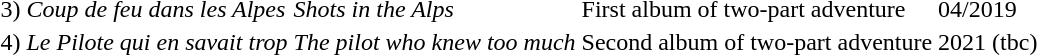<table>
<tr>
<td>3)</td>
<td><em>Coup de feu dans les Alpes</em></td>
<td><em>Shots in the Alps</em></td>
<td>First album of two-part adventure</td>
<td>04/2019</td>
</tr>
<tr>
<td>4)</td>
<td><em>Le Pilote qui en savait trop</em></td>
<td><em>The pilot who knew too much</em></td>
<td>Second album of two-part adventure</td>
<td>2021 (tbc)</td>
</tr>
<tr>
</tr>
</table>
